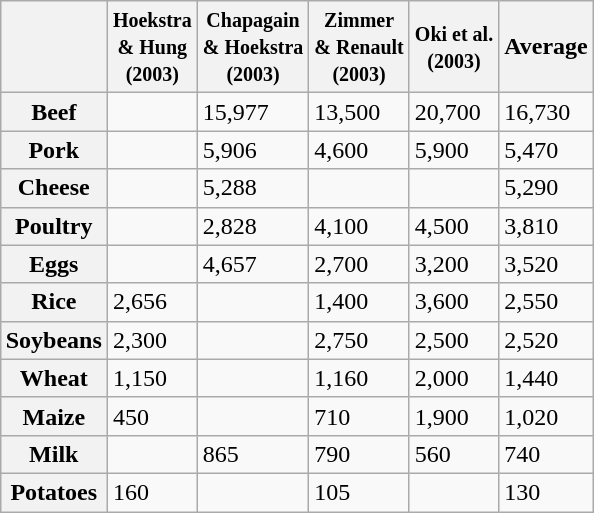<table class="wikitable" style="float:right; clear:left; margin:0 0 0.5em 1em;">
<tr>
<th></th>
<th><small>Hoekstra<br>& Hung</small><br><small>(2003)</small></th>
<th><small>Chapagain<br>& Hoekstra<br>(2003)</small></th>
<th><small>Zimmer<br>& Renault<br>(2003)</small></th>
<th><small>Oki et al.<br>(2003)</small></th>
<th>Average</th>
</tr>
<tr>
<th>Beef</th>
<td></td>
<td>15,977</td>
<td>13,500</td>
<td>20,700</td>
<td>16,730</td>
</tr>
<tr>
<th>Pork</th>
<td></td>
<td>5,906</td>
<td>4,600</td>
<td>5,900</td>
<td>5,470</td>
</tr>
<tr>
<th>Cheese</th>
<td></td>
<td>5,288</td>
<td></td>
<td></td>
<td>5,290</td>
</tr>
<tr>
<th>Poultry</th>
<td></td>
<td>2,828</td>
<td>4,100</td>
<td>4,500</td>
<td>3,810</td>
</tr>
<tr>
<th>Eggs</th>
<td></td>
<td>4,657</td>
<td>2,700</td>
<td>3,200</td>
<td>3,520</td>
</tr>
<tr>
<th>Rice</th>
<td>2,656</td>
<td></td>
<td>1,400</td>
<td>3,600</td>
<td>2,550</td>
</tr>
<tr>
<th>Soybeans</th>
<td>2,300</td>
<td></td>
<td>2,750</td>
<td>2,500</td>
<td>2,520</td>
</tr>
<tr>
<th>Wheat</th>
<td>1,150</td>
<td></td>
<td>1,160</td>
<td>2,000</td>
<td>1,440</td>
</tr>
<tr>
<th>Maize</th>
<td>450</td>
<td></td>
<td>710</td>
<td>1,900</td>
<td>1,020</td>
</tr>
<tr>
<th>Milk</th>
<td></td>
<td>865</td>
<td>790</td>
<td>560</td>
<td>740</td>
</tr>
<tr>
<th>Potatoes</th>
<td>160</td>
<td></td>
<td>105</td>
<td></td>
<td>130</td>
</tr>
</table>
